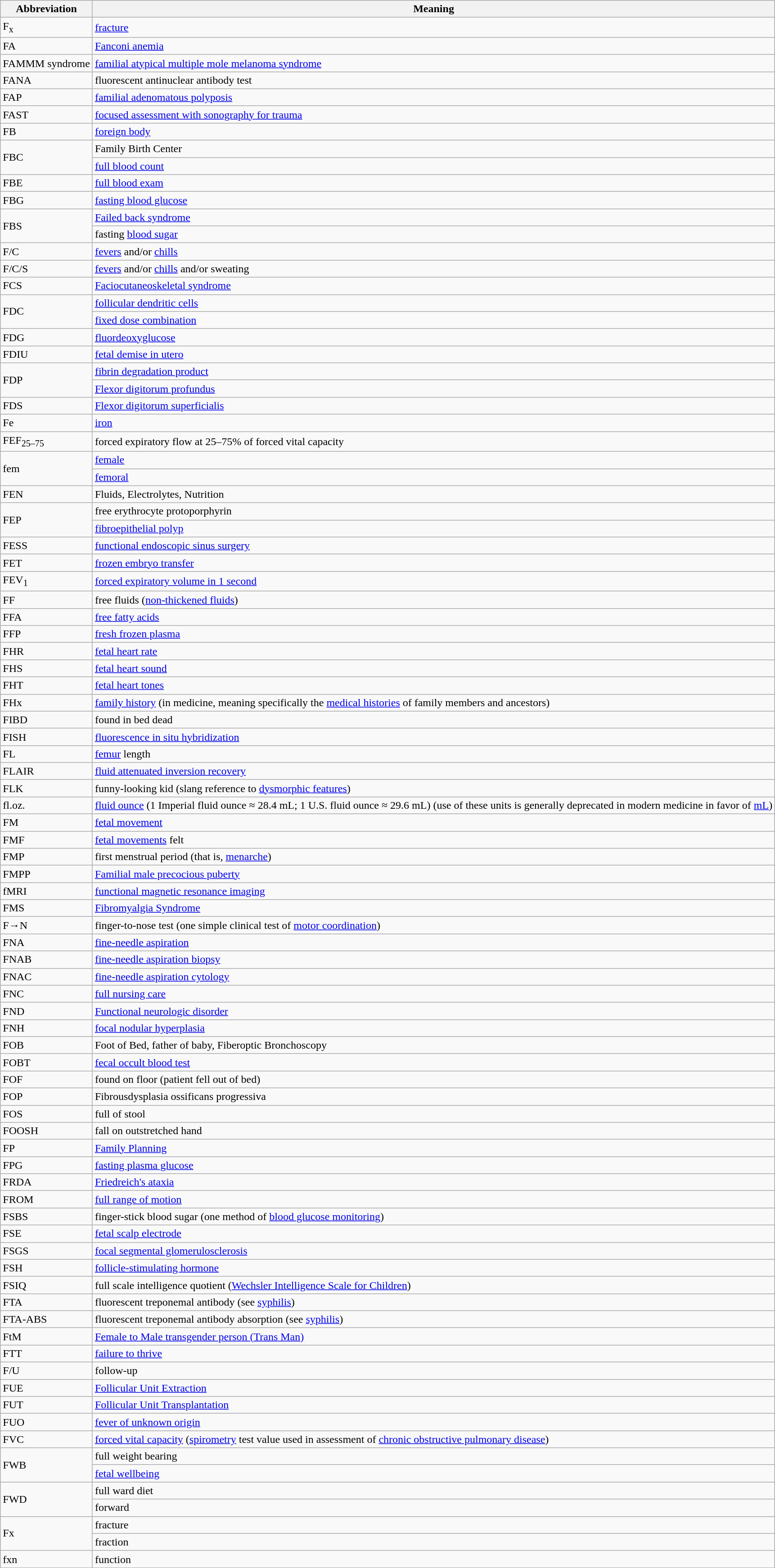<table class="wikitable sortable">
<tr>
<th scope="col">Abbreviation</th>
<th scope="col">Meaning</th>
</tr>
<tr>
<td>F<sub>x</sub></td>
<td><a href='#'>fracture</a></td>
</tr>
<tr>
<td>FA</td>
<td><a href='#'>Fanconi anemia</a></td>
</tr>
<tr>
<td>FAMMM syndrome</td>
<td><a href='#'>familial atypical multiple mole melanoma syndrome</a></td>
</tr>
<tr>
<td>FANA</td>
<td>fluorescent antinuclear antibody test</td>
</tr>
<tr>
<td>FAP</td>
<td><a href='#'>familial adenomatous polyposis</a></td>
</tr>
<tr>
<td>FAST</td>
<td><a href='#'>focused assessment with sonography for trauma</a></td>
</tr>
<tr>
<td>FB</td>
<td><a href='#'>foreign body</a></td>
</tr>
<tr>
<td rowspan="2">FBC</td>
<td>Family Birth Center</td>
</tr>
<tr>
<td><a href='#'>full blood count</a></td>
</tr>
<tr>
<td>FBE</td>
<td><a href='#'>full blood exam</a></td>
</tr>
<tr>
<td>FBG</td>
<td><a href='#'>fasting blood glucose</a></td>
</tr>
<tr>
<td rowspan="2">FBS</td>
<td><a href='#'>Failed back syndrome</a></td>
</tr>
<tr>
<td>fasting <a href='#'>blood sugar</a></td>
</tr>
<tr>
<td>F/C</td>
<td><a href='#'>fevers</a> and/or <a href='#'>chills</a></td>
</tr>
<tr>
<td>F/C/S</td>
<td><a href='#'>fevers</a> and/or <a href='#'>chills</a> and/or sweating</td>
</tr>
<tr>
<td>FCS</td>
<td><a href='#'>Faciocutaneoskeletal syndrome</a></td>
</tr>
<tr>
<td rowspan="2">FDC</td>
<td><a href='#'>follicular dendritic cells</a></td>
</tr>
<tr>
<td><a href='#'>fixed dose combination</a></td>
</tr>
<tr>
<td>FDG</td>
<td><a href='#'>fluordeoxyglucose</a></td>
</tr>
<tr>
<td>FDIU</td>
<td><a href='#'>fetal demise in utero</a></td>
</tr>
<tr>
<td rowspan="2">FDP</td>
<td><a href='#'>fibrin degradation product</a></td>
</tr>
<tr>
<td><a href='#'>Flexor digitorum profundus</a></td>
</tr>
<tr>
<td>FDS</td>
<td><a href='#'>Flexor digitorum superficialis</a></td>
</tr>
<tr>
<td>Fe</td>
<td><a href='#'>iron</a></td>
</tr>
<tr>
<td>FEF<sub>25–75</sub></td>
<td>forced expiratory flow at 25–75% of forced vital capacity</td>
</tr>
<tr>
<td rowspan="2">fem</td>
<td><a href='#'>female</a></td>
</tr>
<tr>
<td><a href='#'>femoral</a></td>
</tr>
<tr>
<td>FEN</td>
<td>Fluids, Electrolytes, Nutrition</td>
</tr>
<tr>
<td rowspan="2">FEP</td>
<td>free erythrocyte protoporphyrin</td>
</tr>
<tr>
<td><a href='#'>fibroepithelial polyp</a></td>
</tr>
<tr>
<td>FESS</td>
<td><a href='#'>functional endoscopic sinus surgery</a></td>
</tr>
<tr>
<td>FET</td>
<td><a href='#'>frozen embryo transfer</a></td>
</tr>
<tr>
<td>FEV<sub>1</sub></td>
<td><a href='#'>forced expiratory volume in 1 second</a></td>
</tr>
<tr>
<td>FF</td>
<td>free fluids (<a href='#'>non-thickened fluids</a>)</td>
</tr>
<tr>
<td>FFA</td>
<td><a href='#'>free fatty acids</a></td>
</tr>
<tr>
<td>FFP</td>
<td><a href='#'>fresh frozen plasma</a></td>
</tr>
<tr>
<td>FHR</td>
<td><a href='#'>fetal heart rate</a></td>
</tr>
<tr>
<td>FHS</td>
<td><a href='#'>fetal heart sound</a></td>
</tr>
<tr>
<td>FHT</td>
<td><a href='#'>fetal heart tones</a></td>
</tr>
<tr>
<td>FHx</td>
<td><a href='#'>family history</a> (in medicine, meaning specifically the <a href='#'>medical histories</a> of family members and ancestors)</td>
</tr>
<tr>
<td>FIBD</td>
<td>found in bed dead</td>
</tr>
<tr>
<td>FISH</td>
<td><a href='#'>fluorescence in situ hybridization</a></td>
</tr>
<tr>
<td>FL</td>
<td><a href='#'>femur</a> length</td>
</tr>
<tr>
<td>FLAIR</td>
<td><a href='#'>fluid attenuated inversion recovery</a></td>
</tr>
<tr>
<td>FLK</td>
<td>funny-looking kid (slang reference to <a href='#'>dysmorphic features</a>)</td>
</tr>
<tr>
<td>fl.oz.</td>
<td><a href='#'>fluid ounce</a> (1 Imperial fluid ounce ≈ 28.4 mL; 1 U.S. fluid ounce ≈ 29.6 mL) (use of these units is generally deprecated in modern medicine in favor of <a href='#'>mL</a>)</td>
</tr>
<tr>
<td>FM</td>
<td><a href='#'>fetal movement</a></td>
</tr>
<tr>
<td>FMF</td>
<td><a href='#'>fetal movements</a> felt</td>
</tr>
<tr>
<td>FMP</td>
<td>first menstrual period (that is, <a href='#'>menarche</a>)</td>
</tr>
<tr>
<td>FMPP</td>
<td><a href='#'>Familial male precocious puberty</a></td>
</tr>
<tr>
<td>fMRI</td>
<td><a href='#'>functional magnetic resonance imaging</a></td>
</tr>
<tr>
<td>FMS</td>
<td><a href='#'> Fibromyalgia Syndrome</a></td>
</tr>
<tr>
<td>F→N</td>
<td>finger-to-nose test (one simple clinical test of <a href='#'>motor coordination</a>)</td>
</tr>
<tr>
<td>FNA</td>
<td><a href='#'>fine-needle aspiration</a></td>
</tr>
<tr>
<td>FNAB</td>
<td><a href='#'>fine-needle aspiration biopsy</a></td>
</tr>
<tr>
<td>FNAC</td>
<td><a href='#'>fine-needle aspiration cytology</a></td>
</tr>
<tr>
<td>FNC</td>
<td><a href='#'>full nursing care</a></td>
</tr>
<tr>
<td>FND</td>
<td><a href='#'>Functional neurologic disorder</a></td>
</tr>
<tr>
<td>FNH</td>
<td><a href='#'>focal nodular hyperplasia</a></td>
</tr>
<tr>
<td>FOB</td>
<td>Foot of Bed, father of baby, Fiberoptic Bronchoscopy</td>
</tr>
<tr>
<td>FOBT</td>
<td><a href='#'>fecal occult blood test</a></td>
</tr>
<tr>
<td>FOF</td>
<td>found on floor (patient fell out of bed)</td>
</tr>
<tr>
<td>FOP</td>
<td>Fibrousdysplasia ossificans progressiva</td>
</tr>
<tr>
<td>FOS</td>
<td>full of stool</td>
</tr>
<tr>
<td>FOOSH</td>
<td>fall on outstretched hand</td>
</tr>
<tr>
<td>FP</td>
<td><a href='#'>Family Planning</a></td>
</tr>
<tr>
<td>FPG</td>
<td><a href='#'>fasting plasma glucose</a></td>
</tr>
<tr>
<td>FRDA</td>
<td><a href='#'>Friedreich's ataxia</a></td>
</tr>
<tr>
<td>FROM</td>
<td><a href='#'>full range of motion</a></td>
</tr>
<tr>
<td>FSBS</td>
<td>finger-stick blood sugar (one method of <a href='#'>blood glucose monitoring</a>)</td>
</tr>
<tr>
<td>FSE</td>
<td><a href='#'>fetal scalp electrode</a></td>
</tr>
<tr>
<td>FSGS</td>
<td><a href='#'>focal segmental glomerulosclerosis</a></td>
</tr>
<tr>
<td>FSH</td>
<td><a href='#'>follicle-stimulating hormone</a></td>
</tr>
<tr>
<td>FSIQ</td>
<td>full scale intelligence quotient (<a href='#'>Wechsler Intelligence Scale for Children</a>)</td>
</tr>
<tr>
<td>FTA</td>
<td>fluorescent treponemal antibody (see <a href='#'>syphilis</a>)</td>
</tr>
<tr>
<td>FTA-ABS</td>
<td>fluorescent treponemal antibody absorption (see <a href='#'>syphilis</a>)</td>
</tr>
<tr>
<td>FtM</td>
<td><a href='#'>Female to Male transgender person (Trans Man)</a></td>
</tr>
<tr>
<td>FTT</td>
<td><a href='#'>failure to thrive</a></td>
</tr>
<tr>
<td>F/U</td>
<td>follow-up</td>
</tr>
<tr>
<td>FUE</td>
<td><a href='#'>Follicular Unit Extraction</a></td>
</tr>
<tr>
<td>FUT</td>
<td><a href='#'>Follicular Unit Transplantation</a></td>
</tr>
<tr>
<td>FUO</td>
<td><a href='#'>fever of unknown origin</a></td>
</tr>
<tr>
<td>FVC</td>
<td><a href='#'>forced vital capacity</a> (<a href='#'>spirometry</a> test value used in assessment of <a href='#'>chronic obstructive pulmonary disease</a>)</td>
</tr>
<tr>
<td rowspan="2">FWB</td>
<td>full weight bearing</td>
</tr>
<tr>
<td><a href='#'>fetal wellbeing</a></td>
</tr>
<tr>
<td rowspan="2">FWD</td>
<td>full ward diet</td>
</tr>
<tr>
<td>forward</td>
</tr>
<tr>
<td rowspan="2">Fx</td>
<td>fracture</td>
</tr>
<tr>
<td>fraction</td>
</tr>
<tr>
<td>fxn</td>
<td>function</td>
</tr>
</table>
